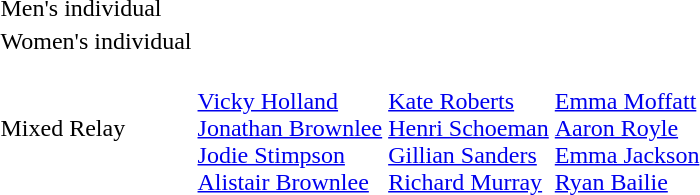<table>
<tr>
<td>Men's individual<br></td>
<td></td>
<td></td>
<td></td>
</tr>
<tr>
<td>Women's individual<br></td>
<td></td>
<td></td>
<td></td>
</tr>
<tr>
<td>Mixed Relay<br></td>
<td><br><a href='#'>Vicky Holland</a><br><a href='#'>Jonathan Brownlee</a><br><a href='#'>Jodie Stimpson</a><br><a href='#'>Alistair Brownlee</a></td>
<td><br><a href='#'>Kate Roberts</a><br><a href='#'>Henri Schoeman</a><br><a href='#'>Gillian Sanders</a><br><a href='#'>Richard Murray</a></td>
<td><br><a href='#'>Emma Moffatt</a><br><a href='#'>Aaron Royle</a><br><a href='#'>Emma Jackson</a><br><a href='#'>Ryan Bailie</a></td>
</tr>
</table>
